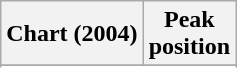<table class="wikitable sortable">
<tr>
<th>Chart (2004)</th>
<th>Peak<br>position</th>
</tr>
<tr>
</tr>
<tr>
</tr>
<tr>
</tr>
<tr>
</tr>
<tr>
</tr>
</table>
